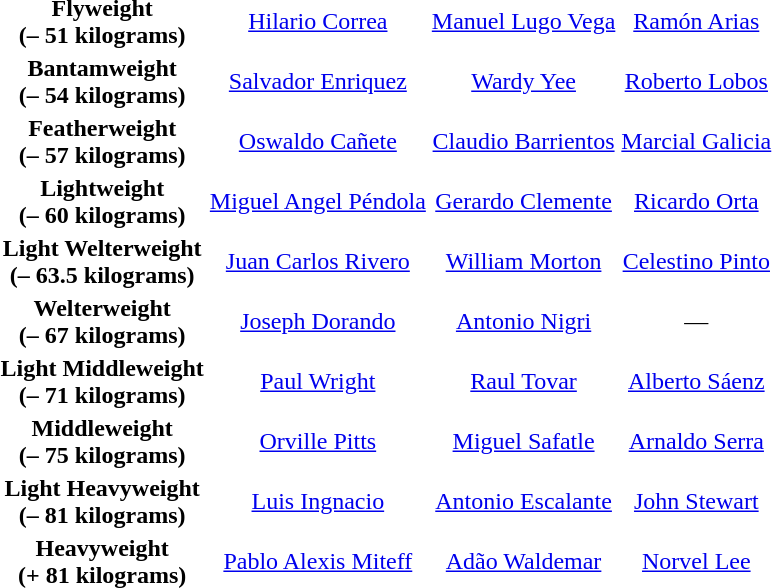<table>
<tr align="center">
<td><strong>Flyweight<br>(– 51 kilograms)</strong></td>
<td> <a href='#'>Hilario Correa</a><br></td>
<td> <a href='#'>Manuel Lugo Vega</a><br></td>
<td> <a href='#'>Ramón Arias</a><br></td>
</tr>
<tr align="center">
<td><strong>Bantamweight<br>(– 54 kilograms)</strong></td>
<td> <a href='#'>Salvador Enriquez</a><br></td>
<td> <a href='#'>Wardy Yee</a><br></td>
<td> <a href='#'>Roberto Lobos</a><br></td>
</tr>
<tr align="center">
<td><strong>Featherweight<br>(– 57 kilograms)</strong></td>
<td> <a href='#'>Oswaldo Cañete</a><br></td>
<td> <a href='#'>Claudio Barrientos</a><br></td>
<td> <a href='#'>Marcial Galicia</a><br></td>
</tr>
<tr align="center">
<td><strong>Lightweight<br>(– 60 kilograms)</strong></td>
<td> <a href='#'>Miguel Angel Péndola</a><br></td>
<td> <a href='#'>Gerardo Clemente</a><br></td>
<td> <a href='#'>Ricardo Orta</a><br></td>
</tr>
<tr align="center">
<td><strong>Light Welterweight<br>(– 63.5 kilograms)</strong></td>
<td> <a href='#'>Juan Carlos Rivero</a><br></td>
<td> <a href='#'>William Morton</a><br></td>
<td> <a href='#'>Celestino Pinto</a><br></td>
</tr>
<tr align="center">
<td><strong>Welterweight<br>(– 67 kilograms)</strong></td>
<td> <a href='#'>Joseph Dorando</a><br></td>
<td> <a href='#'>Antonio Nigri</a><br></td>
<td>—</td>
</tr>
<tr align="center">
<td><strong>Light Middleweight<br>(– 71 kilograms)</strong></td>
<td> <a href='#'>Paul Wright</a><br></td>
<td> <a href='#'>Raul Tovar</a><br></td>
<td> <a href='#'>Alberto Sáenz</a><br></td>
</tr>
<tr align="center">
<td><strong>Middleweight<br>(– 75 kilograms)</strong></td>
<td> <a href='#'>Orville Pitts</a><br></td>
<td> <a href='#'>Miguel Safatle</a><br></td>
<td> <a href='#'>Arnaldo Serra</a><br></td>
</tr>
<tr align="center">
<td><strong>Light Heavyweight<br>(– 81 kilograms)</strong></td>
<td> <a href='#'>Luis Ingnacio</a><br></td>
<td> <a href='#'>Antonio Escalante</a><br></td>
<td> <a href='#'>John Stewart</a><br></td>
</tr>
<tr align="center">
<td><strong>Heavyweight<br>(+ 81 kilograms)</strong></td>
<td> <a href='#'>Pablo Alexis Miteff</a><br></td>
<td> <a href='#'>Adão Waldemar</a><br></td>
<td> <a href='#'>Norvel Lee</a><br></td>
</tr>
</table>
